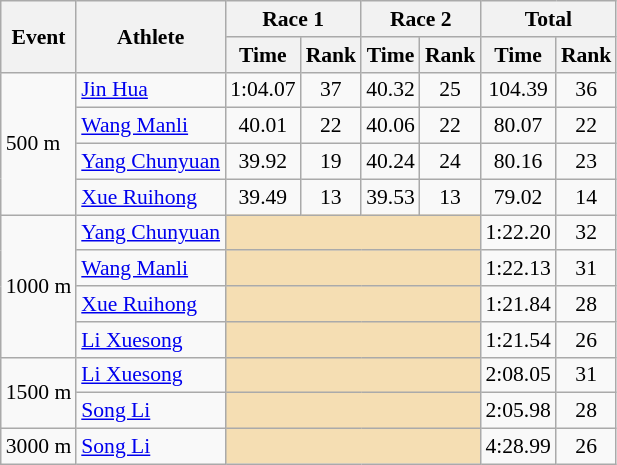<table class="wikitable" border="1" style="font-size:90%">
<tr>
<th rowspan=2>Event</th>
<th rowspan=2>Athlete</th>
<th colspan=2>Race 1</th>
<th colspan=2>Race 2</th>
<th colspan=2>Total</th>
</tr>
<tr>
<th>Time</th>
<th>Rank</th>
<th>Time</th>
<th>Rank</th>
<th>Time</th>
<th>Rank</th>
</tr>
<tr>
<td rowspan=4>500 m</td>
<td><a href='#'>Jin Hua</a></td>
<td align=center>1:04.07</td>
<td align=center>37</td>
<td align=center>40.32</td>
<td align=center>25</td>
<td align=center>104.39</td>
<td align=center>36</td>
</tr>
<tr>
<td><a href='#'>Wang Manli</a></td>
<td align=center>40.01</td>
<td align=center>22</td>
<td align=center>40.06</td>
<td align=center>22</td>
<td align=center>80.07</td>
<td align=center>22</td>
</tr>
<tr>
<td><a href='#'>Yang Chunyuan</a></td>
<td align=center>39.92</td>
<td align=center>19</td>
<td align=center>40.24</td>
<td align=center>24</td>
<td align=center>80.16</td>
<td align=center>23</td>
</tr>
<tr>
<td><a href='#'>Xue Ruihong</a></td>
<td align=center>39.49</td>
<td align=center>13</td>
<td align=center>39.53</td>
<td align=center>13</td>
<td align=center>79.02</td>
<td align=center>14</td>
</tr>
<tr>
<td rowspan=4>1000 m</td>
<td><a href='#'>Yang Chunyuan</a></td>
<td colspan="4" bgcolor="wheat"></td>
<td align=center>1:22.20</td>
<td align=center>32</td>
</tr>
<tr>
<td><a href='#'>Wang Manli</a></td>
<td colspan="4" bgcolor="wheat"></td>
<td align=center>1:22.13</td>
<td align=center>31</td>
</tr>
<tr>
<td><a href='#'>Xue Ruihong</a></td>
<td colspan="4" bgcolor="wheat"></td>
<td align=center>1:21.84</td>
<td align=center>28</td>
</tr>
<tr>
<td><a href='#'>Li Xuesong</a></td>
<td colspan="4" bgcolor="wheat"></td>
<td align=center>1:21.54</td>
<td align=center>26</td>
</tr>
<tr>
<td rowspan=2>1500 m</td>
<td><a href='#'>Li Xuesong</a></td>
<td colspan="4" bgcolor="wheat"></td>
<td align=center>2:08.05</td>
<td align=center>31</td>
</tr>
<tr>
<td><a href='#'>Song Li</a></td>
<td colspan="4" bgcolor="wheat"></td>
<td align=center>2:05.98</td>
<td align=center>28</td>
</tr>
<tr>
<td>3000 m</td>
<td><a href='#'>Song Li</a></td>
<td colspan="4" bgcolor="wheat"></td>
<td align=center>4:28.99</td>
<td align=center>26</td>
</tr>
</table>
